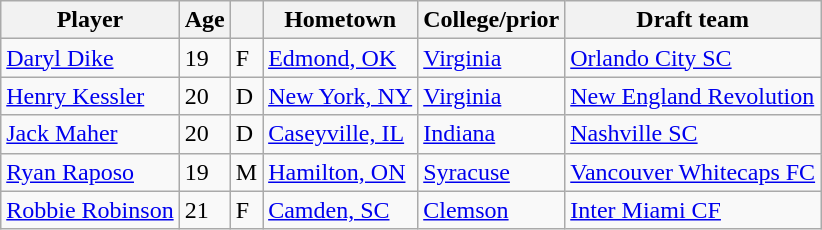<table class="wikitable">
<tr>
<th>Player</th>
<th>Age</th>
<th></th>
<th>Hometown</th>
<th>College/prior</th>
<th>Draft team</th>
</tr>
<tr>
<td> <a href='#'>Daryl Dike</a></td>
<td>19</td>
<td>F</td>
<td><a href='#'>Edmond, OK</a></td>
<td><a href='#'>Virginia</a></td>
<td><a href='#'>Orlando City SC</a></td>
</tr>
<tr>
<td> <a href='#'>Henry Kessler</a></td>
<td>20</td>
<td>D</td>
<td><a href='#'>New York, NY</a></td>
<td><a href='#'>Virginia</a></td>
<td><a href='#'>New England Revolution</a></td>
</tr>
<tr>
<td> <a href='#'>Jack Maher</a></td>
<td>20</td>
<td>D</td>
<td><a href='#'>Caseyville, IL</a></td>
<td><a href='#'>Indiana</a></td>
<td><a href='#'>Nashville SC</a></td>
</tr>
<tr>
<td> <a href='#'>Ryan Raposo</a></td>
<td>19</td>
<td>M</td>
<td><a href='#'>Hamilton, ON</a></td>
<td><a href='#'>Syracuse</a></td>
<td><a href='#'>Vancouver Whitecaps FC</a></td>
</tr>
<tr>
<td> <a href='#'>Robbie Robinson</a></td>
<td>21</td>
<td>F</td>
<td><a href='#'>Camden, SC</a></td>
<td><a href='#'>Clemson</a></td>
<td><a href='#'>Inter Miami CF</a></td>
</tr>
</table>
